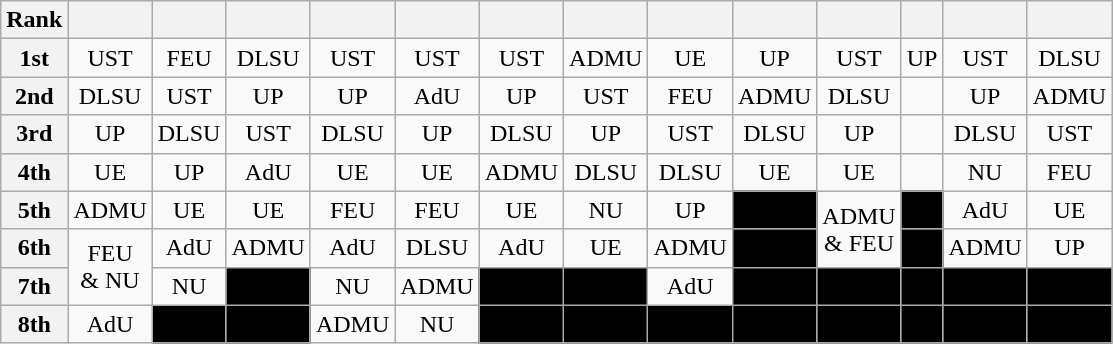<table class="wikitable" style="text-align: center">
<tr>
<th>Rank</th>
<th></th>
<th></th>
<th></th>
<th></th>
<th></th>
<th></th>
<th></th>
<th></th>
<th></th>
<th></th>
<th></th>
<th></th>
<th></th>
</tr>
<tr>
<th>1st</th>
<td>UST</td>
<td>FEU</td>
<td>DLSU</td>
<td>UST</td>
<td>UST</td>
<td>UST</td>
<td>ADMU</td>
<td>UE</td>
<td>UP</td>
<td>UST</td>
<td>UP</td>
<td>UST</td>
<td>DLSU</td>
</tr>
<tr>
<th>2nd</th>
<td>DLSU</td>
<td>UST</td>
<td>UP</td>
<td>UP</td>
<td>AdU</td>
<td>UP</td>
<td>UST</td>
<td>FEU</td>
<td>ADMU</td>
<td>DLSU</td>
<td></td>
<td>UP</td>
<td>ADMU</td>
</tr>
<tr>
<th>3rd</th>
<td>UP</td>
<td>DLSU</td>
<td>UST</td>
<td>DLSU</td>
<td>UP</td>
<td>DLSU</td>
<td>UP</td>
<td>UST</td>
<td>DLSU</td>
<td>UP</td>
<td></td>
<td>DLSU</td>
<td>UST</td>
</tr>
<tr>
<th>4th</th>
<td>UE</td>
<td>UP</td>
<td>AdU</td>
<td>UE</td>
<td>UE</td>
<td>ADMU</td>
<td>DLSU</td>
<td>DLSU</td>
<td>UE</td>
<td>UE</td>
<td></td>
<td>NU</td>
<td>FEU</td>
</tr>
<tr>
<th>5th</th>
<td>ADMU</td>
<td>UE</td>
<td>UE</td>
<td>FEU</td>
<td>FEU</td>
<td>UE</td>
<td>NU</td>
<td>UP</td>
<td bgcolor="black"></td>
<td rowspan=2>ADMU<br>& FEU</td>
<td bgcolor="black"></td>
<td>AdU</td>
<td>UE</td>
</tr>
<tr>
<th>6th</th>
<td rowspan=2>FEU<br>& NU</td>
<td>AdU</td>
<td>ADMU</td>
<td>AdU</td>
<td>DLSU</td>
<td>AdU</td>
<td>UE</td>
<td>ADMU</td>
<td bgcolor="black"></td>
<td bgcolor="black"></td>
<td>ADMU</td>
<td>UP</td>
</tr>
<tr>
<th>7th</th>
<td>NU</td>
<td bgcolor="black"></td>
<td>NU</td>
<td>ADMU</td>
<td bgcolor="black"></td>
<td bgcolor="black"></td>
<td>AdU</td>
<td bgcolor="black"></td>
<td bgcolor="black"></td>
<td bgcolor="black"></td>
<td bgcolor="black"></td>
<td bgcolor="black"></td>
</tr>
<tr>
<th>8th</th>
<td>AdU</td>
<td bgcolor="black"></td>
<td bgcolor="black"></td>
<td>ADMU</td>
<td>NU</td>
<td bgcolor="black"></td>
<td bgcolor="black"></td>
<td bgcolor="black"></td>
<td bgcolor="black"></td>
<td bgcolor="black"></td>
<td bgcolor="black"></td>
<td bgcolor="black"></td>
<td bgcolor="black"></td>
</tr>
</table>
